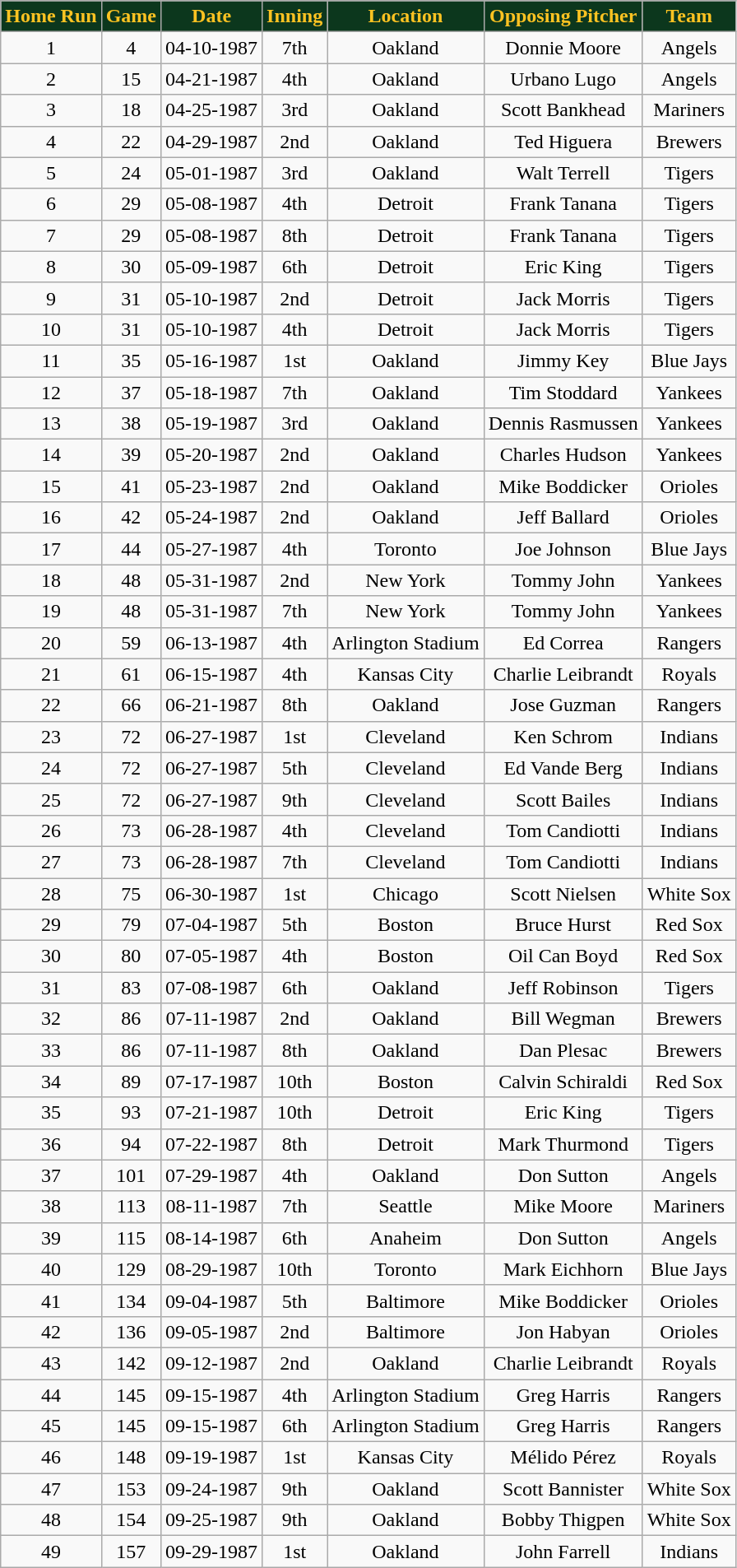<table class="wikitable sortable">
<tr>
<th style="background:#0c371d; color:#ffc322;">Home Run</th>
<th style="background:#0c371d; color:#ffc322;">Game</th>
<th style="background:#0c371d; color:#ffc322;">Date</th>
<th style="background:#0c371d; color:#ffc322;">Inning</th>
<th style="background:#0c371d; color:#ffc322;">Location</th>
<th style="background:#0c371d; color:#ffc322;">Opposing Pitcher</th>
<th style="background:#0c371d; color:#ffc322;">Team</th>
</tr>
<tr style="text-align:center;">
<td>1</td>
<td>4</td>
<td>04-10-1987</td>
<td>7th</td>
<td>Oakland</td>
<td>Donnie Moore</td>
<td>Angels</td>
</tr>
<tr style="text-align:center;">
<td>2</td>
<td>15</td>
<td>04-21-1987</td>
<td>4th</td>
<td>Oakland</td>
<td>Urbano Lugo</td>
<td>Angels</td>
</tr>
<tr style="text-align:center;">
<td>3</td>
<td>18</td>
<td>04-25-1987</td>
<td>3rd</td>
<td>Oakland</td>
<td>Scott Bankhead</td>
<td>Mariners</td>
</tr>
<tr style="text-align:center;">
<td>4</td>
<td>22</td>
<td>04-29-1987</td>
<td>2nd</td>
<td>Oakland</td>
<td>Ted Higuera</td>
<td>Brewers</td>
</tr>
<tr style="text-align:center;">
<td>5</td>
<td>24</td>
<td>05-01-1987</td>
<td>3rd</td>
<td>Oakland</td>
<td>Walt Terrell</td>
<td>Tigers</td>
</tr>
<tr style="text-align:center;">
<td>6</td>
<td>29</td>
<td>05-08-1987</td>
<td>4th</td>
<td>Detroit</td>
<td>Frank Tanana</td>
<td>Tigers</td>
</tr>
<tr style="text-align:center;">
<td>7</td>
<td>29</td>
<td>05-08-1987</td>
<td>8th</td>
<td>Detroit</td>
<td>Frank Tanana</td>
<td>Tigers</td>
</tr>
<tr style="text-align:center;">
<td>8</td>
<td>30</td>
<td>05-09-1987</td>
<td>6th</td>
<td>Detroit</td>
<td>Eric King</td>
<td>Tigers</td>
</tr>
<tr style="text-align:center;">
<td>9</td>
<td>31</td>
<td>05-10-1987</td>
<td>2nd</td>
<td>Detroit</td>
<td>Jack Morris</td>
<td>Tigers</td>
</tr>
<tr style="text-align:center;">
<td>10</td>
<td>31</td>
<td>05-10-1987</td>
<td>4th</td>
<td>Detroit</td>
<td>Jack Morris</td>
<td>Tigers</td>
</tr>
<tr style="text-align:center;">
<td>11</td>
<td>35</td>
<td>05-16-1987</td>
<td>1st</td>
<td>Oakland</td>
<td>Jimmy Key</td>
<td>Blue Jays</td>
</tr>
<tr style="text-align:center;">
<td>12</td>
<td>37</td>
<td>05-18-1987</td>
<td>7th</td>
<td>Oakland</td>
<td>Tim Stoddard</td>
<td>Yankees</td>
</tr>
<tr style="text-align:center;">
<td>13</td>
<td>38</td>
<td>05-19-1987</td>
<td>3rd</td>
<td>Oakland</td>
<td>Dennis Rasmussen</td>
<td>Yankees</td>
</tr>
<tr style="text-align:center;">
<td>14</td>
<td>39</td>
<td>05-20-1987</td>
<td>2nd</td>
<td>Oakland</td>
<td>Charles Hudson</td>
<td>Yankees</td>
</tr>
<tr style="text-align:center;">
<td>15</td>
<td>41</td>
<td>05-23-1987</td>
<td>2nd</td>
<td>Oakland</td>
<td>Mike Boddicker</td>
<td>Orioles</td>
</tr>
<tr style="text-align:center;">
<td>16</td>
<td>42</td>
<td>05-24-1987</td>
<td>2nd</td>
<td>Oakland</td>
<td>Jeff Ballard</td>
<td>Orioles</td>
</tr>
<tr style="text-align:center;">
<td>17</td>
<td>44</td>
<td>05-27-1987</td>
<td>4th</td>
<td>Toronto</td>
<td>Joe Johnson</td>
<td>Blue Jays</td>
</tr>
<tr style="text-align:center;">
<td>18</td>
<td>48</td>
<td>05-31-1987</td>
<td>2nd</td>
<td>New York</td>
<td>Tommy John</td>
<td>Yankees</td>
</tr>
<tr style="text-align:center;">
<td>19</td>
<td>48</td>
<td>05-31-1987</td>
<td>7th</td>
<td>New York</td>
<td>Tommy John</td>
<td>Yankees</td>
</tr>
<tr style="text-align:center;">
<td>20</td>
<td>59</td>
<td>06-13-1987</td>
<td>4th</td>
<td>Arlington Stadium</td>
<td>Ed Correa</td>
<td>Rangers</td>
</tr>
<tr style="text-align:center;">
<td>21</td>
<td>61</td>
<td>06-15-1987</td>
<td>4th</td>
<td>Kansas City</td>
<td>Charlie Leibrandt </td>
<td>Royals</td>
</tr>
<tr style="text-align:center;">
<td>22</td>
<td>66</td>
<td>06-21-1987</td>
<td>8th</td>
<td>Oakland</td>
<td>Jose Guzman</td>
<td>Rangers</td>
</tr>
<tr style="text-align:center;">
<td>23</td>
<td>72</td>
<td>06-27-1987</td>
<td>1st</td>
<td>Cleveland</td>
<td>Ken Schrom</td>
<td>Indians</td>
</tr>
<tr style="text-align:center;">
<td>24</td>
<td>72</td>
<td>06-27-1987</td>
<td>5th</td>
<td>Cleveland</td>
<td>Ed Vande Berg</td>
<td>Indians</td>
</tr>
<tr style="text-align:center;">
<td>25</td>
<td>72</td>
<td>06-27-1987</td>
<td>9th</td>
<td>Cleveland</td>
<td>Scott Bailes</td>
<td>Indians</td>
</tr>
<tr style="text-align:center;">
<td>26</td>
<td>73</td>
<td>06-28-1987</td>
<td>4th</td>
<td>Cleveland</td>
<td>Tom Candiotti</td>
<td>Indians</td>
</tr>
<tr style="text-align:center;">
<td>27</td>
<td>73</td>
<td>06-28-1987</td>
<td>7th</td>
<td>Cleveland</td>
<td>Tom Candiotti</td>
<td>Indians</td>
</tr>
<tr style="text-align:center;">
<td>28</td>
<td>75</td>
<td>06-30-1987</td>
<td>1st</td>
<td>Chicago</td>
<td>Scott Nielsen</td>
<td>White Sox</td>
</tr>
<tr style="text-align:center;">
<td>29</td>
<td>79</td>
<td>07-04-1987</td>
<td>5th</td>
<td>Boston</td>
<td>Bruce Hurst</td>
<td>Red Sox</td>
</tr>
<tr style="text-align:center;">
<td>30</td>
<td>80</td>
<td>07-05-1987</td>
<td>4th</td>
<td>Boston</td>
<td>Oil Can Boyd</td>
<td>Red Sox</td>
</tr>
<tr style="text-align:center;">
<td>31</td>
<td>83</td>
<td>07-08-1987</td>
<td>6th</td>
<td>Oakland</td>
<td>Jeff Robinson</td>
<td>Tigers</td>
</tr>
<tr style="text-align:center;">
<td>32</td>
<td>86</td>
<td>07-11-1987</td>
<td>2nd</td>
<td>Oakland</td>
<td>Bill Wegman</td>
<td>Brewers</td>
</tr>
<tr style="text-align:center;">
<td>33</td>
<td>86</td>
<td>07-11-1987</td>
<td>8th</td>
<td>Oakland</td>
<td>Dan Plesac</td>
<td>Brewers</td>
</tr>
<tr style="text-align:center;">
<td>34</td>
<td>89</td>
<td>07-17-1987</td>
<td>10th</td>
<td>Boston</td>
<td>Calvin Schiraldi</td>
<td>Red Sox</td>
</tr>
<tr style="text-align:center;">
<td>35</td>
<td>93</td>
<td>07-21-1987</td>
<td>10th</td>
<td>Detroit</td>
<td>Eric King</td>
<td>Tigers</td>
</tr>
<tr style="text-align:center;">
<td>36</td>
<td>94</td>
<td>07-22-1987</td>
<td>8th</td>
<td>Detroit</td>
<td>Mark Thurmond</td>
<td>Tigers</td>
</tr>
<tr style="text-align:center;">
<td>37</td>
<td>101</td>
<td>07-29-1987</td>
<td>4th</td>
<td>Oakland</td>
<td>Don Sutton</td>
<td>Angels</td>
</tr>
<tr style="text-align:center;">
<td>38</td>
<td>113</td>
<td>08-11-1987</td>
<td>7th</td>
<td>Seattle</td>
<td>Mike Moore</td>
<td>Mariners</td>
</tr>
<tr style="text-align:center;">
<td>39</td>
<td>115</td>
<td>08-14-1987</td>
<td>6th</td>
<td>Anaheim</td>
<td>Don Sutton</td>
<td>Angels</td>
</tr>
<tr style="text-align:center;">
<td>40</td>
<td>129</td>
<td>08-29-1987</td>
<td>10th</td>
<td>Toronto</td>
<td>Mark Eichhorn</td>
<td>Blue Jays</td>
</tr>
<tr style="text-align:center;">
<td>41</td>
<td>134</td>
<td>09-04-1987</td>
<td>5th</td>
<td>Baltimore</td>
<td>Mike Boddicker </td>
<td>Orioles</td>
</tr>
<tr style="text-align:center;">
<td>42</td>
<td>136</td>
<td>09-05-1987</td>
<td>2nd</td>
<td>Baltimore</td>
<td>Jon Habyan</td>
<td>Orioles</td>
</tr>
<tr style="text-align:center;">
<td>43</td>
<td>142</td>
<td>09-12-1987</td>
<td>2nd</td>
<td>Oakland</td>
<td>Charlie Leibrandt</td>
<td>Royals</td>
</tr>
<tr style="text-align:center;">
<td>44</td>
<td>145</td>
<td>09-15-1987</td>
<td>4th</td>
<td>Arlington Stadium</td>
<td>Greg Harris</td>
<td>Rangers</td>
</tr>
<tr style="text-align:center;">
<td>45</td>
<td>145</td>
<td>09-15-1987</td>
<td>6th</td>
<td>Arlington Stadium</td>
<td>Greg Harris</td>
<td>Rangers</td>
</tr>
<tr style="text-align:center;">
<td>46</td>
<td>148</td>
<td>09-19-1987</td>
<td>1st</td>
<td>Kansas City</td>
<td>Mélido Pérez</td>
<td>Royals</td>
</tr>
<tr style="text-align:center;">
<td>47</td>
<td>153</td>
<td>09-24-1987</td>
<td>9th</td>
<td>Oakland</td>
<td>Scott Bannister</td>
<td>White Sox</td>
</tr>
<tr style="text-align:center;">
<td>48</td>
<td>154</td>
<td>09-25-1987</td>
<td>9th</td>
<td>Oakland</td>
<td>Bobby Thigpen</td>
<td>White Sox</td>
</tr>
<tr style="text-align:center;">
<td>49</td>
<td>157</td>
<td>09-29-1987</td>
<td>1st</td>
<td>Oakland</td>
<td>John Farrell</td>
<td>Indians</td>
</tr>
</table>
